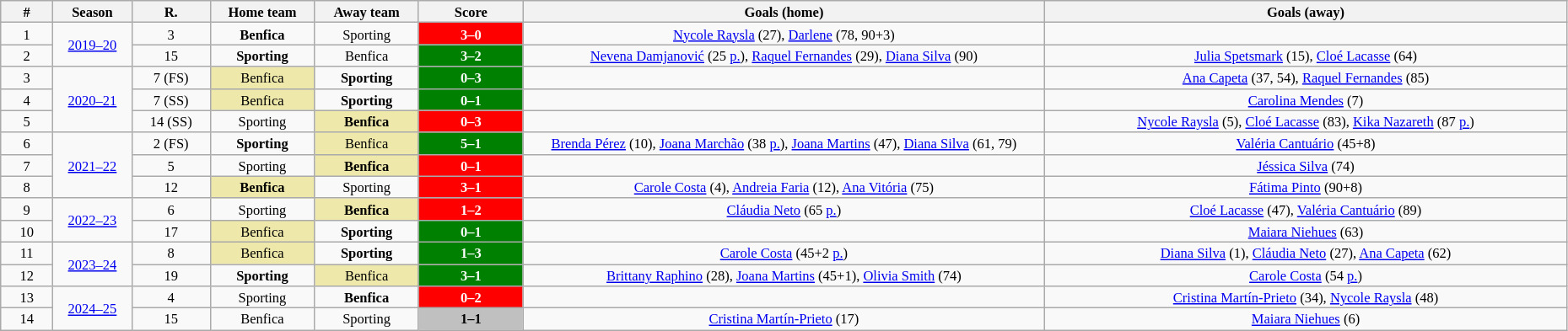<table class="wikitable" style="width:98%; margin:0 left; font-size: 11px">
<tr>
<th width="2%">#</th>
<th class="unsortable" width="3%">Season</th>
<th width="3%">R.</th>
<th width="4%">Home team</th>
<th width="4%">Away team</th>
<th width="4%">Score</th>
<th width="20%">Goals (home)</th>
<th width="20%">Goals (away)</th>
</tr>
<tr style="text-align:center;">
<td>1</td>
<td rowspan="2"><a href='#'>2019–20</a></td>
<td>3</td>
<td><strong>Benfica</strong></td>
<td>Sporting</td>
<td style="color:white; background:red"><strong>3–0</strong></td>
<td><a href='#'>Nycole Raysla</a> (27), <a href='#'>Darlene</a> (78, 90+3)</td>
<td></td>
</tr>
<tr style="text-align:center;">
<td>2</td>
<td>15</td>
<td><strong>Sporting</strong></td>
<td>Benfica</td>
<td style="color:white; background:green"><strong>3–2</strong></td>
<td><a href='#'>Nevena Damjanović</a> (25 <a href='#'>p.</a>), <a href='#'>Raquel Fernandes</a> (29), <a href='#'>Diana Silva</a> (90)</td>
<td><a href='#'>Julia Spetsmark</a> (15), <a href='#'>Cloé Lacasse</a> (64)</td>
</tr>
<tr style="text-align:center;">
<td>3</td>
<td rowspan="3"><a href='#'>2020–21</a></td>
<td>7 (FS)</td>
<td bgcolor="#EEE8AA">Benfica</td>
<td><strong>Sporting</strong></td>
<td style="color:white; background:green"><strong>0–3</strong></td>
<td></td>
<td><a href='#'>Ana Capeta</a> (37, 54), <a href='#'>Raquel Fernandes</a> (85)</td>
</tr>
<tr style="text-align:center;">
<td>4</td>
<td>7 (SS)</td>
<td bgcolor="#EEE8AA">Benfica</td>
<td><strong>Sporting</strong></td>
<td style="color:white; background:green"><strong>0–1</strong></td>
<td></td>
<td><a href='#'>Carolina Mendes</a> (7)</td>
</tr>
<tr style="text-align:center;">
<td>5</td>
<td>14 (SS)</td>
<td>Sporting</td>
<td bgcolor="#EEE8AA"><strong>Benfica</strong></td>
<td style="color:white; background:red"><strong>0–3</strong></td>
<td></td>
<td><a href='#'>Nycole Raysla</a> (5), <a href='#'>Cloé Lacasse</a> (83), <a href='#'>Kika Nazareth</a> (87 <a href='#'>p.</a>)</td>
</tr>
<tr style="text-align:center;">
<td>6</td>
<td rowspan="3"><a href='#'>2021–22</a></td>
<td>2 (FS)</td>
<td><strong>Sporting</strong></td>
<td bgcolor="#EEE8AA">Benfica</td>
<td style="color:white; background:green"><strong>5–1</strong></td>
<td><a href='#'>Brenda Pérez</a> (10), <a href='#'>Joana Marchão</a> (38 <a href='#'>p.</a>), <a href='#'>Joana Martins</a> (47), <a href='#'>Diana Silva</a> (61, 79)</td>
<td><a href='#'>Valéria Cantuário</a> (45+8)</td>
</tr>
<tr style="text-align:center;">
<td>7</td>
<td>5</td>
<td>Sporting</td>
<td bgcolor="#EEE8AA"><strong>Benfica</strong></td>
<td style="color:white; background:red"><strong>0–1</strong></td>
<td></td>
<td><a href='#'>Jéssica Silva</a> (74)</td>
</tr>
<tr style="text-align:center;">
<td>8</td>
<td>12</td>
<td bgcolor="#EEE8AA"><strong>Benfica</strong></td>
<td>Sporting</td>
<td style="color:white; background:red"><strong>3–1</strong></td>
<td><a href='#'>Carole Costa</a> (4), <a href='#'>Andreia Faria</a> (12), <a href='#'>Ana Vitória</a> (75)</td>
<td><a href='#'>Fátima Pinto</a> (90+8)</td>
</tr>
<tr style="text-align:center;">
<td>9</td>
<td rowspan="2"><a href='#'>2022–23</a></td>
<td>6</td>
<td>Sporting</td>
<td bgcolor="#EEE8AA"><strong>Benfica</strong></td>
<td style="color:white; background:red"><strong>1–2</strong></td>
<td><a href='#'>Cláudia Neto</a> (65 <a href='#'>p.</a>)</td>
<td><a href='#'>Cloé Lacasse</a> (47), <a href='#'>Valéria Cantuário</a> (89)</td>
</tr>
<tr style="text-align:center;">
<td>10</td>
<td>17</td>
<td bgcolor="#EEE8AA">Benfica</td>
<td><strong>Sporting</strong></td>
<td style="color:white; background:green"><strong>0–1</strong></td>
<td></td>
<td><a href='#'>Maiara Niehues</a> (63)</td>
</tr>
<tr style="text-align:center;">
<td>11</td>
<td rowspan="2"><a href='#'>2023–24</a></td>
<td>8</td>
<td bgcolor="#EEE8AA">Benfica</td>
<td><strong>Sporting</strong></td>
<td style="color:white; background:green"><strong>1–3</strong></td>
<td><a href='#'>Carole Costa</a> (45+2 <a href='#'>p.</a>)</td>
<td><a href='#'>Diana Silva</a> (1), <a href='#'>Cláudia Neto</a> (27), <a href='#'>Ana Capeta</a> (62)</td>
</tr>
<tr style="text-align:center;">
<td>12</td>
<td>19</td>
<td><strong>Sporting</strong></td>
<td bgcolor="#EEE8AA">Benfica</td>
<td style="color:white; background:green"><strong>3–1</strong></td>
<td><a href='#'>Brittany Raphino</a> (28), <a href='#'>Joana Martins</a> (45+1), <a href='#'>Olivia Smith</a> (74)</td>
<td><a href='#'>Carole Costa</a> (54 <a href='#'>p.</a>)</td>
</tr>
<tr style="text-align:center;">
<td>13</td>
<td rowspan="2"><a href='#'>2024–25</a></td>
<td>4</td>
<td>Sporting</td>
<td><strong>Benfica</strong></td>
<td style="color:white; background:red"><strong>0–2</strong></td>
<td></td>
<td><a href='#'>Cristina Martín-Prieto</a> (34), <a href='#'>Nycole Raysla</a> (48)</td>
</tr>
<tr style="text-align:center;">
<td>14</td>
<td>15</td>
<td>Benfica</td>
<td>Sporting</td>
<td style="color:black; background:silver"><strong>1–1</strong></td>
<td><a href='#'>Cristina Martín-Prieto</a> (17)</td>
<td><a href='#'>Maiara Niehues</a> (6)</td>
</tr>
</table>
